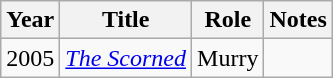<table class="wikitable sortable">
<tr>
<th>Year</th>
<th>Title</th>
<th>Role</th>
<th class="unsortable">Notes</th>
</tr>
<tr>
<td>2005</td>
<td><em><a href='#'>The Scorned</a></em></td>
<td>Murry</td>
<td></td>
</tr>
</table>
